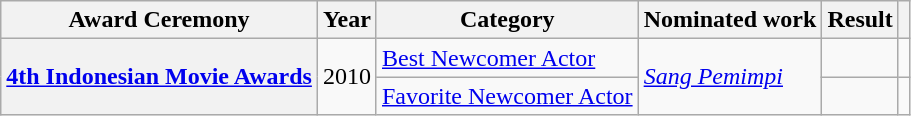<table class="wikitable plainrowheaders">
<tr>
<th scope="col">Award Ceremony</th>
<th scope="col">Year</th>
<th scope="col">Category</th>
<th scope="col">Nominated work</th>
<th scope="col">Result</th>
<th scope="col"></th>
</tr>
<tr>
<th scope="row" rowspan="2"><a href='#'>4th Indonesian Movie Awards</a></th>
<td rowspan="2">2010</td>
<td><a href='#'>Best Newcomer Actor</a></td>
<td rowspan="2"><em><a href='#'>Sang Pemimpi</a></em></td>
<td></td>
<td></td>
</tr>
<tr>
<td><a href='#'>Favorite Newcomer Actor</a></td>
<td></td>
<td></td>
</tr>
</table>
